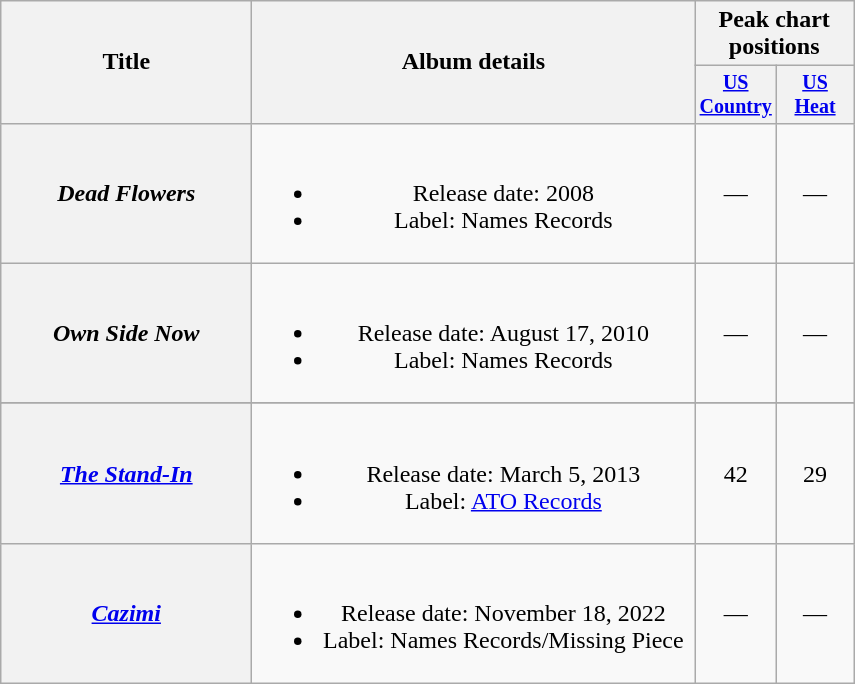<table class="wikitable plainrowheaders" style="text-align:center;">
<tr>
<th rowspan="2" style="width:10em;">Title</th>
<th rowspan="2" style="width:18em;">Album details</th>
<th colspan="2">Peak chart<br>positions</th>
</tr>
<tr style="font-size:smaller;">
<th width="45"><a href='#'>US Country</a></th>
<th width="45"><a href='#'>US Heat</a></th>
</tr>
<tr>
<th scope="row"><em>Dead Flowers</em></th>
<td><br><ul><li>Release date: 2008</li><li>Label: Names Records</li></ul></td>
<td>—</td>
<td>—</td>
</tr>
<tr>
<th scope="row"><em>Own Side Now</em></th>
<td><br><ul><li>Release date: August 17, 2010</li><li>Label: Names Records</li></ul></td>
<td>—</td>
<td>—</td>
</tr>
<tr>
</tr>
<tr>
<th scope="row"><em><a href='#'>The Stand-In</a></em></th>
<td><br><ul><li>Release date: March 5, 2013</li><li>Label: <a href='#'>ATO Records</a></li></ul></td>
<td>42</td>
<td>29</td>
</tr>
<tr>
<th scope="row"><em><a href='#'>Cazimi</a></em></th>
<td><br><ul><li>Release date: November 18, 2022</li><li>Label: Names Records/Missing Piece</li></ul></td>
<td>—</td>
<td>—</td>
</tr>
</table>
